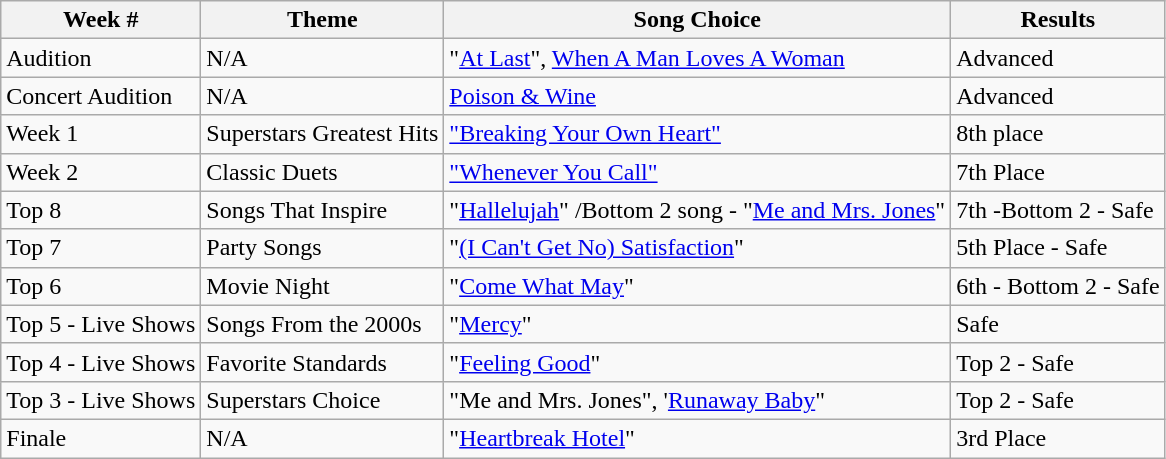<table class="wikitable">
<tr>
<th>Week #</th>
<th>Theme</th>
<th>Song Choice</th>
<th>Results</th>
</tr>
<tr>
<td>Audition</td>
<td>N/A</td>
<td>"<a href='#'>At Last</a>", <a href='#'>When A Man Loves A Woman</a></td>
<td>Advanced</td>
</tr>
<tr>
<td>Concert Audition</td>
<td>N/A</td>
<td><a href='#'>Poison & Wine</a></td>
<td>Advanced</td>
</tr>
<tr>
<td>Week 1</td>
<td>Superstars Greatest Hits</td>
<td><a href='#'>"Breaking Your Own Heart"</a></td>
<td>8th place</td>
</tr>
<tr>
<td>Week 2</td>
<td>Classic Duets</td>
<td><a href='#'>"Whenever You Call"</a></td>
<td>7th Place</td>
</tr>
<tr>
<td>Top 8</td>
<td>Songs That Inspire</td>
<td>"<a href='#'>Hallelujah</a>" /Bottom 2 song - "<a href='#'>Me and Mrs. Jones</a>"</td>
<td>7th -Bottom 2 - Safe</td>
</tr>
<tr>
<td>Top 7</td>
<td>Party Songs</td>
<td>"<a href='#'>(I Can't Get No) Satisfaction</a>"</td>
<td>5th Place - Safe</td>
</tr>
<tr>
<td>Top 6</td>
<td>Movie Night</td>
<td>"<a href='#'>Come What May</a>"</td>
<td>6th - Bottom 2 - Safe</td>
</tr>
<tr>
<td>Top 5 - Live Shows</td>
<td>Songs From the 2000s</td>
<td>"<a href='#'>Mercy</a>"</td>
<td>Safe</td>
</tr>
<tr>
<td>Top 4 - Live Shows</td>
<td>Favorite Standards</td>
<td>"<a href='#'>Feeling Good</a>"</td>
<td>Top 2 - Safe</td>
</tr>
<tr>
<td>Top 3 - Live Shows</td>
<td>Superstars Choice</td>
<td>"Me and Mrs. Jones", '<a href='#'>Runaway Baby</a>"</td>
<td>Top 2 - Safe</td>
</tr>
<tr>
<td>Finale</td>
<td>N/A</td>
<td>"<a href='#'>Heartbreak Hotel</a>"</td>
<td>3rd Place</td>
</tr>
</table>
